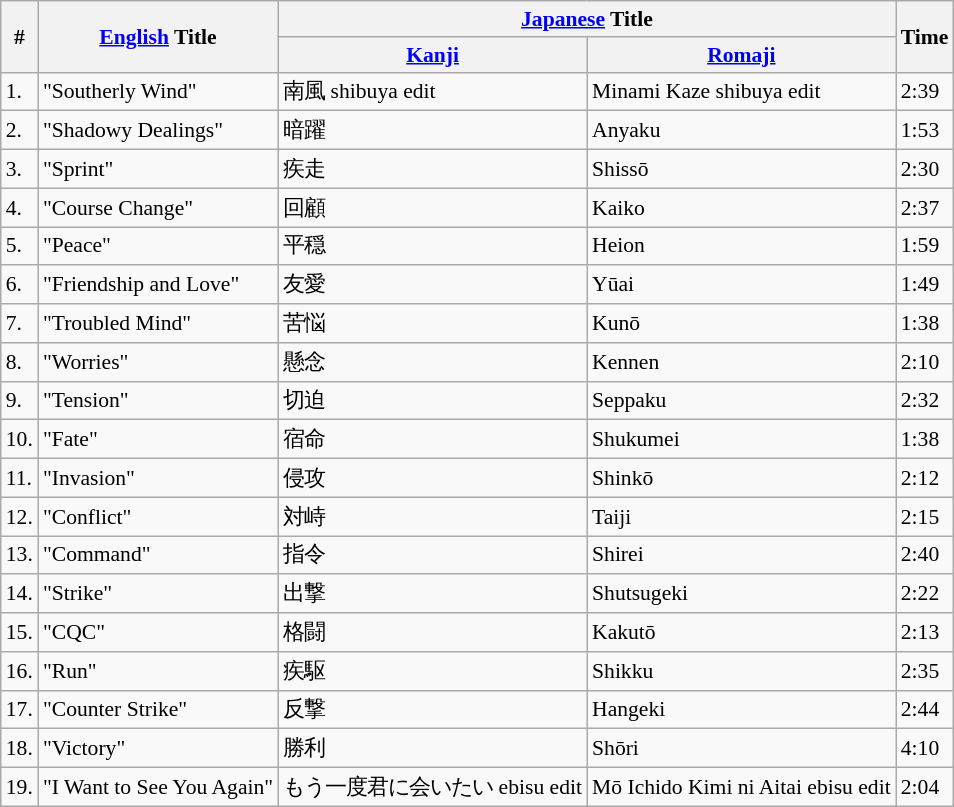<table class="wikitable" style="font-size:0.9em">
<tr>
<th rowspan="2">#</th>
<th rowspan="2"><a href='#'>English</a> Title</th>
<th colspan="2"><a href='#'>Japanese</a> Title</th>
<th rowspan="2">Time</th>
</tr>
<tr>
<th><a href='#'>Kanji</a></th>
<th><a href='#'>Romaji</a></th>
</tr>
<tr>
<td>1.</td>
<td>"Southerly Wind"</td>
<td>南風 shibuya edit</td>
<td>Minami Kaze shibuya edit</td>
<td>2:39</td>
</tr>
<tr>
<td>2.</td>
<td>"Shadowy Dealings"</td>
<td>暗躍</td>
<td>Anyaku</td>
<td>1:53</td>
</tr>
<tr>
<td>3.</td>
<td>"Sprint"</td>
<td>疾走</td>
<td>Shissō</td>
<td>2:30</td>
</tr>
<tr>
<td>4.</td>
<td>"Course Change"</td>
<td>回顧</td>
<td>Kaiko</td>
<td>2:37</td>
</tr>
<tr>
<td>5.</td>
<td>"Peace"</td>
<td>平穏</td>
<td>Heion</td>
<td>1:59</td>
</tr>
<tr>
<td>6.</td>
<td>"Friendship and Love"</td>
<td>友愛</td>
<td>Yūai</td>
<td>1:49</td>
</tr>
<tr>
<td>7.</td>
<td>"Troubled Mind"</td>
<td>苦悩</td>
<td>Kunō</td>
<td>1:38</td>
</tr>
<tr>
<td>8.</td>
<td>"Worries"</td>
<td>懸念</td>
<td>Kennen</td>
<td>2:10</td>
</tr>
<tr>
<td>9.</td>
<td>"Tension"</td>
<td>切迫</td>
<td>Seppaku</td>
<td>2:32</td>
</tr>
<tr>
<td>10.</td>
<td>"Fate"</td>
<td>宿命</td>
<td>Shukumei</td>
<td>1:38</td>
</tr>
<tr>
<td>11.</td>
<td>"Invasion"</td>
<td>侵攻</td>
<td>Shinkō</td>
<td>2:12</td>
</tr>
<tr>
<td>12.</td>
<td>"Conflict"</td>
<td>対峙</td>
<td>Taiji</td>
<td>2:15</td>
</tr>
<tr>
<td>13.</td>
<td>"Command"</td>
<td>指令</td>
<td>Shirei</td>
<td>2:40</td>
</tr>
<tr>
<td>14.</td>
<td>"Strike"</td>
<td>出撃</td>
<td>Shutsugeki</td>
<td>2:22</td>
</tr>
<tr>
<td>15.</td>
<td>"CQC"</td>
<td>格闘</td>
<td>Kakutō</td>
<td>2:13</td>
</tr>
<tr>
<td>16.</td>
<td>"Run"</td>
<td>疾駆</td>
<td>Shikku</td>
<td>2:35</td>
</tr>
<tr>
<td>17.</td>
<td>"Counter Strike"</td>
<td>反撃</td>
<td>Hangeki</td>
<td>2:44</td>
</tr>
<tr>
<td>18.</td>
<td>"Victory"</td>
<td>勝利</td>
<td>Shōri</td>
<td>4:10</td>
</tr>
<tr>
<td>19.</td>
<td>"I Want to See You Again"</td>
<td>もう一度君に会いたい ebisu edit</td>
<td>Mō Ichido Kimi ni Aitai ebisu edit</td>
<td>2:04</td>
</tr>
</table>
